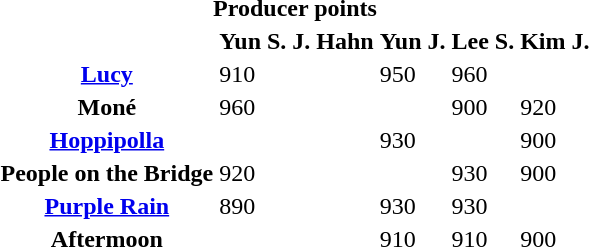<table class="toccolours" align="left" font-size:100%;text-align:center;background:transparent;">
<tr style="border-bottom:solid 3px;">
<th colspan="6">Producer points</th>
</tr>
<tr>
<th></th>
<th>Yun S.</th>
<th>J. Hahn</th>
<th>Yun J.</th>
<th>Lee S.</th>
<th>Kim J.</th>
</tr>
<tr>
<th><strong><a href='#'>Lucy</a></strong></th>
<td>910</td>
<td></td>
<td>950</td>
<td>960</td>
<td></td>
</tr>
<tr>
<th><strong>Moné</strong></th>
<td>960</td>
<td></td>
<td></td>
<td>900</td>
<td>920</td>
</tr>
<tr>
<th><strong><a href='#'>Hoppipolla</a></strong></th>
<td></td>
<td></td>
<td>930</td>
<td></td>
<td>900</td>
</tr>
<tr>
<th><strong>People on the Bridge</strong></th>
<td>920</td>
<td></td>
<td></td>
<td>930</td>
<td>900</td>
</tr>
<tr>
<th><strong><a href='#'>Purple Rain</a></strong></th>
<td>890</td>
<td></td>
<td>930</td>
<td>930</td>
<td></td>
</tr>
<tr>
<th><strong>Aftermoon</strong></th>
<td></td>
<td></td>
<td>910</td>
<td>910</td>
<td>900</td>
</tr>
</table>
